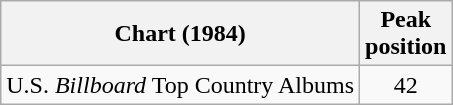<table class="wikitable">
<tr>
<th>Chart (1984)</th>
<th>Peak<br>position</th>
</tr>
<tr>
<td>U.S. <em>Billboard</em> Top Country Albums</td>
<td align="center">42</td>
</tr>
</table>
